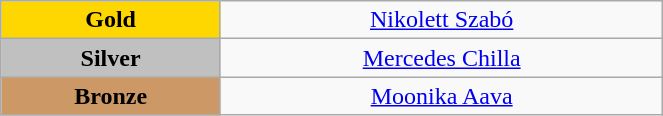<table class="wikitable" style="text-align:center; " width="35%">
<tr>
<td bgcolor="gold"><strong>Gold</strong></td>
<td><a href='#'>Nikolett Szabó</a><br>  <small><em></em></small></td>
</tr>
<tr>
<td bgcolor="silver"><strong>Silver</strong></td>
<td><a href='#'>Mercedes Chilla</a><br>  <small><em></em></small></td>
</tr>
<tr>
<td bgcolor="CC9966"><strong>Bronze</strong></td>
<td><a href='#'>Moonika Aava</a><br>  <small><em></em></small></td>
</tr>
</table>
